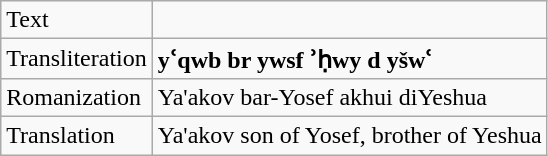<table class="wikitable">
<tr>
<td>Text</td>
<td></td>
</tr>
<tr>
<td>Transliteration</td>
<td><strong> yʿqwb br ywsf ʾḥwy d yšwʿ</strong></td>
</tr>
<tr>
<td>Romanization</td>
<td>Ya'akov bar-Yosef akhui diYeshua</td>
</tr>
<tr>
<td>Translation</td>
<td>Ya'akov son of Yosef, brother of Yeshua</td>
</tr>
</table>
